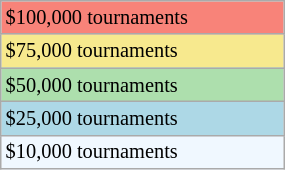<table class="wikitable"  style="font-size:85%; width:15%;">
<tr style="background:#f88379;">
<td>$100,000 tournaments</td>
</tr>
<tr style="background:#f7e98e;">
<td>$75,000 tournaments</td>
</tr>
<tr style="background:#addfad;">
<td>$50,000 tournaments</td>
</tr>
<tr style="background:lightblue;">
<td>$25,000 tournaments</td>
</tr>
<tr style="background:#f0f8ff;">
<td>$10,000 tournaments</td>
</tr>
</table>
